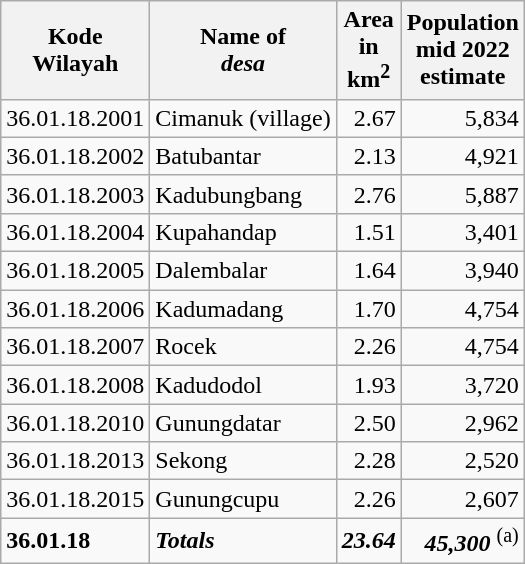<table class="wikitable">
<tr>
<th>Kode <br>Wilayah</th>
<th>Name of <br> <em>desa</em></th>
<th>Area <br>in <br>km<sup>2</sup></th>
<th>Population<br>mid 2022<br>estimate</th>
</tr>
<tr>
<td>36.01.18.2001</td>
<td>Cimanuk (village)</td>
<td align="right">2.67</td>
<td align="right">5,834</td>
</tr>
<tr>
<td>36.01.18.2002</td>
<td>Batubantar</td>
<td align="right">2.13</td>
<td align="right">4,921</td>
</tr>
<tr>
<td>36.01.18.2003</td>
<td>Kadubungbang</td>
<td align="right">2.76</td>
<td align="right">5,887</td>
</tr>
<tr>
<td>36.01.18.2004</td>
<td>Kupahandap</td>
<td align="right">1.51</td>
<td align="right">3,401</td>
</tr>
<tr>
<td>36.01.18.2005</td>
<td>Dalembalar</td>
<td align="right">1.64</td>
<td align="right">3,940</td>
</tr>
<tr>
<td>36.01.18.2006</td>
<td>Kadumadang</td>
<td align="right">1.70</td>
<td align="right">4,754</td>
</tr>
<tr>
<td>36.01.18.2007</td>
<td>Rocek</td>
<td align="right">2.26</td>
<td align="right">4,754</td>
</tr>
<tr>
<td>36.01.18.2008</td>
<td>Kadudodol</td>
<td align="right">1.93</td>
<td align="right">3,720</td>
</tr>
<tr>
<td>36.01.18.2010</td>
<td>Gunungdatar</td>
<td align="right">2.50</td>
<td align="right">2,962</td>
</tr>
<tr>
<td>36.01.18.2013</td>
<td>Sekong</td>
<td align="right">2.28</td>
<td align="right">2,520</td>
</tr>
<tr>
<td>36.01.18.2015</td>
<td>Gunungcupu</td>
<td align="right">2.26</td>
<td align="right">2,607</td>
</tr>
<tr>
<td><strong>36.01.18</strong></td>
<td><strong><em>Totals</em></strong></td>
<td align="right"><strong><em>23.64</em></strong></td>
<td align="right"><strong><em>45,300</em></strong> <sup>(a)</sup></td>
</tr>
</table>
